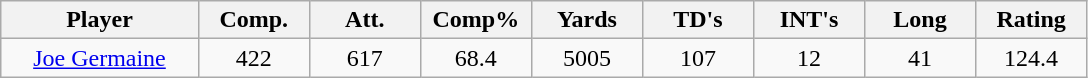<table class="wikitable sortable">
<tr>
<th bgcolor="#DDDDFF" width="16%">Player</th>
<th bgcolor="#DDDDFF" width="9%">Comp.</th>
<th bgcolor="#DDDDFF" width="9%">Att.</th>
<th bgcolor="#DDDDFF" width="9%">Comp%</th>
<th bgcolor="#DDDDFF" width="9%">Yards</th>
<th bgcolor="#DDDDFF" width="9%">TD's</th>
<th bgcolor="#DDDDFF" width="9%">INT's</th>
<th bgcolor="#DDDDFF" width="9%">Long</th>
<th bgcolor="#DDDDFF" width="9%">Rating</th>
</tr>
<tr align="center">
<td><a href='#'>Joe Germaine</a></td>
<td>422</td>
<td>617</td>
<td>68.4</td>
<td>5005</td>
<td>107</td>
<td>12</td>
<td>41</td>
<td>124.4</td>
</tr>
</table>
